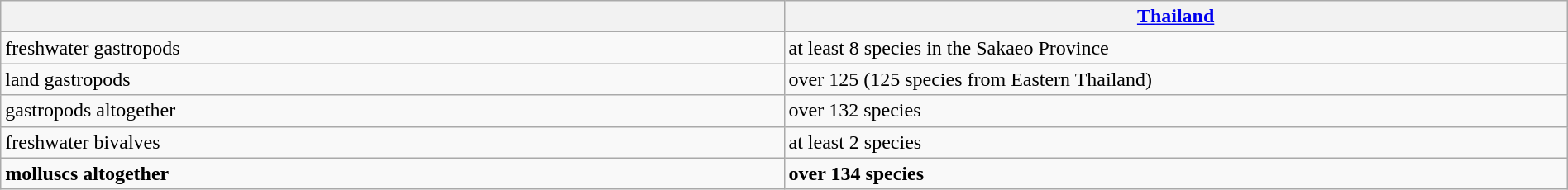<table width=100% class="wikitable">
<tr>
<th width=25%></th>
<th width=25%><a href='#'>Thailand</a></th>
</tr>
<tr>
<td>freshwater gastropods</td>
<td>at least 8 species in the Sakaeo Province</td>
</tr>
<tr>
<td>land gastropods</td>
<td>over 125 (125 species from Eastern Thailand)</td>
</tr>
<tr>
<td>gastropods altogether</td>
<td>over 132 species</td>
</tr>
<tr>
<td>freshwater bivalves</td>
<td>at least 2 species</td>
</tr>
<tr>
<td><strong>molluscs altogether</strong></td>
<td><strong>over 134 species</strong></td>
</tr>
</table>
